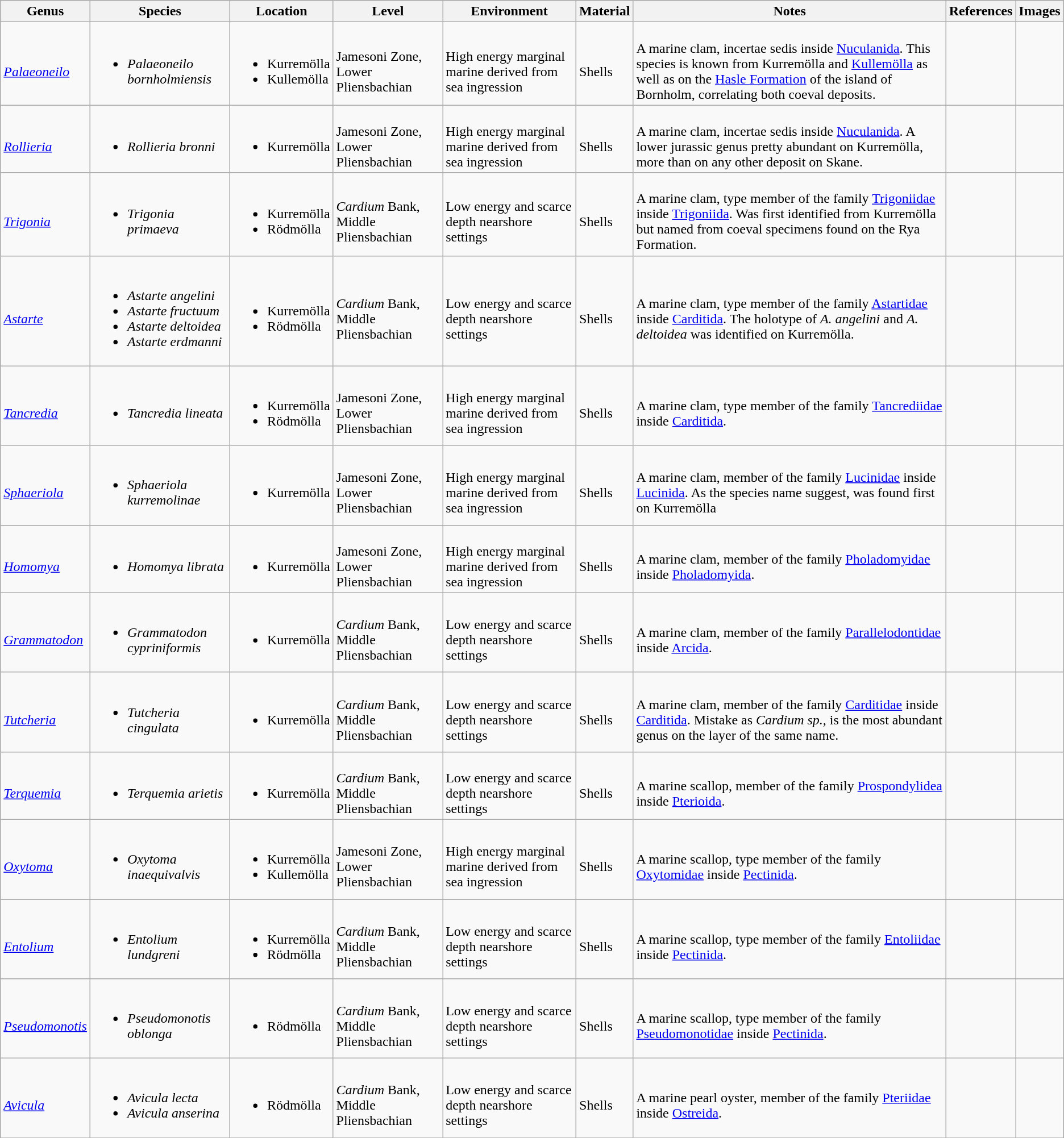<table class = "wikitable">
<tr>
<th>Genus</th>
<th>Species</th>
<th>Location</th>
<th>Level</th>
<th>Environment</th>
<th>Material</th>
<th>Notes</th>
<th>References</th>
<th>Images</th>
</tr>
<tr>
<td><br><em><a href='#'>Palaeoneilo</a></em></td>
<td><br><ul><li><em>Palaeoneilo bornholmiensis</em></li></ul></td>
<td><br><ul><li>Kurremölla</li><li>Kullemölla</li></ul></td>
<td><br>Jamesoni Zone, Lower Pliensbachian</td>
<td><br>High energy marginal marine derived from sea ingression</td>
<td><br>Shells</td>
<td><br>A marine clam, incertae sedis inside <a href='#'>Nuculanida</a>. This species is known from  Kurremölla and <a href='#'>Kullemölla</a> as well as on the <a href='#'>Hasle Formation</a> of the island of Bornholm, correlating both coeval deposits.</td>
<td><br></td>
<td></td>
</tr>
<tr>
<td><br><em><a href='#'>Rollieria</a></em></td>
<td><br><ul><li><em>Rollieria bronni</em></li></ul></td>
<td><br><ul><li>Kurremölla</li></ul></td>
<td><br>Jamesoni Zone, Lower Pliensbachian</td>
<td><br>High energy marginal marine derived from sea ingression</td>
<td><br>Shells</td>
<td><br>A marine clam, incertae sedis inside <a href='#'>Nuculanida</a>. A lower jurassic genus pretty abundant on Kurremölla, more than on any other deposit on Skane.</td>
<td><br></td>
<td></td>
</tr>
<tr>
<td><br><em><a href='#'>Trigonia</a></em></td>
<td><br><ul><li><em>Trigonia primaeva</em></li></ul></td>
<td><br><ul><li>Kurremölla</li><li>Rödmölla</li></ul></td>
<td><br><em>Cardium</em> Bank, Middle Pliensbachian</td>
<td><br>Low energy and scarce depth nearshore settings</td>
<td><br>Shells</td>
<td><br>A marine clam, type member of the family <a href='#'>Trigoniidae</a> inside <a href='#'>Trigoniida</a>. Was first identified from Kurremölla but named from coeval specimens found on the Rya Formation.</td>
<td><br></td>
<td></td>
</tr>
<tr>
<td><br><em><a href='#'>Astarte</a></em></td>
<td><br><ul><li><em>Astarte angelini</em></li><li><em>Astarte fructuum</em></li><li><em>Astarte deltoidea</em></li><li><em>Astarte erdmanni</em></li></ul></td>
<td><br><ul><li>Kurremölla</li><li>Rödmölla</li></ul></td>
<td><br><em>Cardium</em> Bank, Middle Pliensbachian</td>
<td><br>Low energy and scarce depth nearshore settings</td>
<td><br>Shells</td>
<td><br>A marine clam, type member of the family <a href='#'>Astartidae</a> inside <a href='#'>Carditida</a>. The holotype of <em>A. angelini</em> and <em>A. deltoidea</em> was identified on Kurremölla.</td>
<td><br></td>
<td></td>
</tr>
<tr>
<td><br><em><a href='#'>Tancredia</a></em></td>
<td><br><ul><li><em>Tancredia lineata</em></li></ul></td>
<td><br><ul><li>Kurremölla</li><li>Rödmölla</li></ul></td>
<td><br>Jamesoni Zone, Lower Pliensbachian</td>
<td><br>High energy marginal marine derived from sea ingression</td>
<td><br>Shells</td>
<td><br>A marine clam, type member of the family <a href='#'>Tancrediidae</a> inside <a href='#'>Carditida</a>.</td>
<td><br></td>
<td></td>
</tr>
<tr>
<td><br><em><a href='#'>Sphaeriola</a></em></td>
<td><br><ul><li><em>Sphaeriola kurremolinae</em></li></ul></td>
<td><br><ul><li>Kurremölla</li></ul></td>
<td><br>Jamesoni Zone, Lower Pliensbachian</td>
<td><br>High energy marginal marine derived from sea ingression</td>
<td><br>Shells</td>
<td><br>A marine clam, member of the family <a href='#'>Lucinidae</a> inside <a href='#'>Lucinida</a>. As the species name suggest, was found first on Kurremölla</td>
<td><br></td>
<td></td>
</tr>
<tr>
<td><br><em><a href='#'>Homomya</a></em></td>
<td><br><ul><li><em>Homomya librata</em></li></ul></td>
<td><br><ul><li>Kurremölla</li></ul></td>
<td><br>Jamesoni Zone, Lower Pliensbachian</td>
<td><br>High energy marginal marine derived from sea ingression</td>
<td><br>Shells</td>
<td><br>A marine clam, member of the family <a href='#'>Pholadomyidae</a> inside <a href='#'>Pholadomyida</a>.</td>
<td><br></td>
<td></td>
</tr>
<tr>
<td><br><em><a href='#'>Grammatodon</a></em></td>
<td><br><ul><li><em>Grammatodon cypriniformis</em></li></ul></td>
<td><br><ul><li>Kurremölla</li></ul></td>
<td><br><em>Cardium</em> Bank, Middle Pliensbachian</td>
<td><br>Low energy and scarce depth nearshore settings</td>
<td><br>Shells</td>
<td><br>A marine clam, member of the family <a href='#'>Parallelodontidae</a> inside <a href='#'>Arcida</a>.</td>
<td><br></td>
<td></td>
</tr>
<tr>
<td><br><em><a href='#'>Tutcheria</a></em></td>
<td><br><ul><li><em>Tutcheria cingulata</em></li></ul></td>
<td><br><ul><li>Kurremölla</li></ul></td>
<td><br><em>Cardium</em> Bank, Middle Pliensbachian</td>
<td><br>Low energy and scarce depth nearshore settings</td>
<td><br>Shells</td>
<td><br>A marine clam, member of the family <a href='#'>Carditidae</a> inside <a href='#'>Carditida</a>. Mistake as <em>Cardium sp.</em>, is the most abundant genus on the layer of the same name.</td>
<td><br></td>
<td></td>
</tr>
<tr>
<td><br><em><a href='#'>Terquemia</a></em></td>
<td><br><ul><li><em>Terquemia arietis</em></li></ul></td>
<td><br><ul><li>Kurremölla</li></ul></td>
<td><br><em>Cardium</em> Bank, Middle Pliensbachian</td>
<td><br>Low energy and scarce depth nearshore settings</td>
<td><br>Shells</td>
<td><br>A marine scallop, member of the family <a href='#'>Prospondylidea</a> inside <a href='#'>Pterioida</a>.</td>
<td><br></td>
<td></td>
</tr>
<tr>
<td><br><em><a href='#'>Oxytoma</a></em></td>
<td><br><ul><li><em>Oxytoma inaequivalvis</em></li></ul></td>
<td><br><ul><li>Kurremölla</li><li>Kullemölla</li></ul></td>
<td><br>Jamesoni Zone, Lower Pliensbachian</td>
<td><br>High energy marginal marine derived from sea ingression</td>
<td><br>Shells</td>
<td><br>A marine scallop, type member of the family <a href='#'>Oxytomidae</a> inside <a href='#'>Pectinida</a>.</td>
<td><br></td>
<td></td>
</tr>
<tr>
<td><br><em><a href='#'>Entolium</a></em></td>
<td><br><ul><li><em>Entolium lundgreni</em></li></ul></td>
<td><br><ul><li>Kurremölla</li><li>Rödmölla</li></ul></td>
<td><br><em>Cardium</em> Bank, Middle Pliensbachian</td>
<td><br>Low energy and scarce depth nearshore settings</td>
<td><br>Shells</td>
<td><br>A marine scallop, type member of the family <a href='#'>Entoliidae</a> inside <a href='#'>Pectinida</a>.</td>
<td><br></td>
<td></td>
</tr>
<tr>
<td><br><em><a href='#'>Pseudomonotis</a></em></td>
<td><br><ul><li><em>Pseudomonotis oblonga</em></li></ul></td>
<td><br><ul><li>Rödmölla</li></ul></td>
<td><br><em>Cardium</em> Bank, Middle Pliensbachian</td>
<td><br>Low energy and scarce depth nearshore settings</td>
<td><br>Shells</td>
<td><br>A marine scallop, type member of the family <a href='#'>Pseudomonotidae</a> inside <a href='#'>Pectinida</a>.</td>
<td><br></td>
<td></td>
</tr>
<tr>
<td><br><em><a href='#'>Avicula</a></em></td>
<td><br><ul><li><em>Avicula lecta</em></li><li><em>Avicula anserina</em></li></ul></td>
<td><br><ul><li>Rödmölla</li></ul></td>
<td><br><em>Cardium</em> Bank, Middle Pliensbachian</td>
<td><br>Low energy and scarce depth nearshore settings</td>
<td><br>Shells</td>
<td><br>A marine pearl oyster, member of the family <a href='#'>Pteriidae</a> inside <a href='#'>Ostreida</a>.</td>
<td><br></td>
<td></td>
</tr>
<tr>
</tr>
</table>
